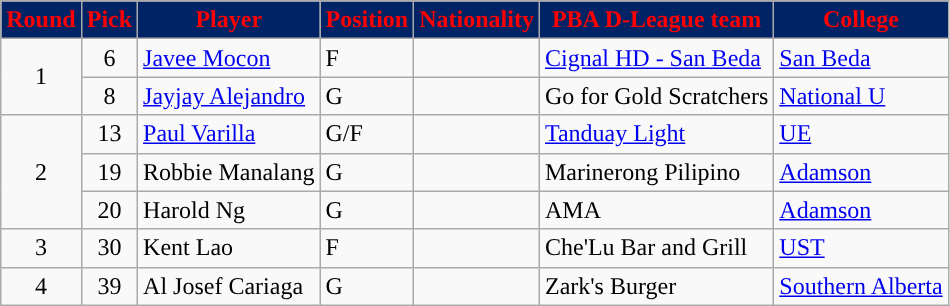<table class="wikitable sortable sortable">
<tr>
<th style="background:#002366; color:#FE0003; ">Round</th>
<th style="background:#002366; color:#FE0003; ">Pick</th>
<th style="background:#002366; color:#FE0003; ">Player</th>
<th style="background:#002366; color:#FE0003; ">Position</th>
<th style="background:#002366; color:#FE0003; ">Nationality</th>
<th style="background:#002366; color:#FE0003; ">PBA D-League team</th>
<th style="background:#002366; color:#FE0003; ">College</th>
</tr>
<tr>
<td rowspan=2 align=center>1</td>
<td align=center>6</td>
<td><a href='#'>Javee Mocon</a></td>
<td>F</td>
<td></td>
<td><a href='#'>Cignal HD - San Beda</a></td>
<td><a href='#'>San Beda</a></td>
</tr>
<tr>
<td align=center>8</td>
<td><a href='#'>Jayjay Alejandro</a></td>
<td>G</td>
<td></td>
<td>Go for Gold Scratchers</td>
<td><a href='#'>National U</a></td>
</tr>
<tr>
<td rowspan=3 align=center>2</td>
<td align=center>13</td>
<td><a href='#'>Paul Varilla</a></td>
<td>G/F</td>
<td></td>
<td><a href='#'>Tanduay Light</a></td>
<td><a href='#'>UE</a></td>
</tr>
<tr>
<td align=center>19</td>
<td>Robbie Manalang</td>
<td>G</td>
<td></td>
<td>Marinerong Pilipino</td>
<td><a href='#'>Adamson</a></td>
</tr>
<tr>
<td align=center>20</td>
<td>Harold Ng</td>
<td>G</td>
<td></td>
<td>AMA</td>
<td><a href='#'>Adamson</a></td>
</tr>
<tr>
<td align=center>3</td>
<td align=center>30</td>
<td>Kent Lao</td>
<td>F</td>
<td></td>
<td>Che'Lu Bar and Grill</td>
<td><a href='#'>UST</a></td>
</tr>
<tr>
<td align=center>4</td>
<td align=center>39</td>
<td>Al Josef Cariaga</td>
<td>G</td>
<td></td>
<td>Zark's Burger</td>
<td><a href='#'>Southern Alberta</a></td>
</tr>
</table>
